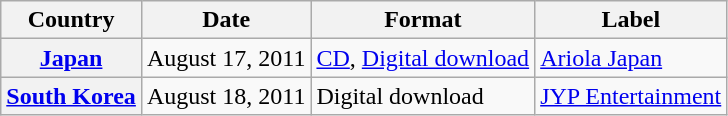<table class="wikitable plainrowheaders">
<tr>
<th scope="col">Country</th>
<th>Date</th>
<th>Format</th>
<th>Label</th>
</tr>
<tr>
<th scope="row" rowspan="1"><a href='#'>Japan</a></th>
<td>August 17, 2011</td>
<td><a href='#'>CD</a>, <a href='#'>Digital download</a></td>
<td><a href='#'>Ariola Japan</a></td>
</tr>
<tr>
<th scope="row" rowspan="1"><a href='#'>South Korea</a></th>
<td>August 18, 2011</td>
<td>Digital download</td>
<td><a href='#'>JYP Entertainment</a></td>
</tr>
</table>
